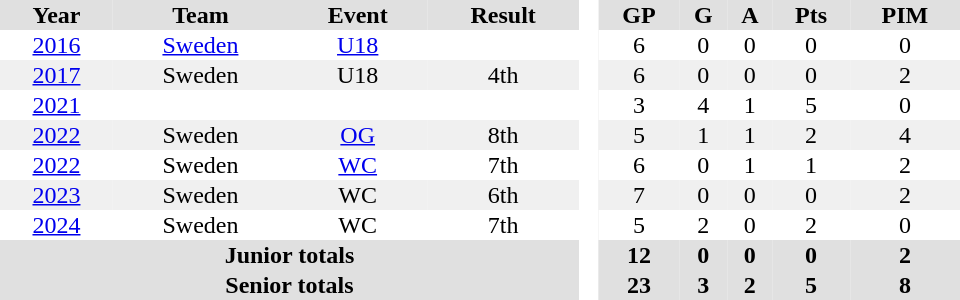<table border="0" cellpadding="1" cellspacing="0" style="text-align:center; width:40em">
<tr ALIGN="centre" bgcolor="#e0e0e0">
<th>Year</th>
<th>Team</th>
<th>Event</th>
<th>Result</th>
<th rowspan="96" bgcolor="#ffffff"> </th>
<th>GP</th>
<th>G</th>
<th>A</th>
<th>Pts</th>
<th>PIM</th>
</tr>
<tr>
<td><a href='#'>2016</a></td>
<td><a href='#'>Sweden</a></td>
<td><a href='#'>U18</a></td>
<td></td>
<td>6</td>
<td>0</td>
<td>0</td>
<td>0</td>
<td>0</td>
</tr>
<tr bgcolor="#f0f0f0">
<td><a href='#'>2017</a></td>
<td>Sweden</td>
<td>U18</td>
<td>4th</td>
<td>6</td>
<td>0</td>
<td>0</td>
<td>0</td>
<td>2</td>
</tr>
<tr>
<td><a href='#'>2021</a></td>
<td></td>
<td></td>
<td></td>
<td>3</td>
<td>4</td>
<td>1</td>
<td>5</td>
<td>0</td>
</tr>
<tr bgcolor="#f0f0f0">
<td><a href='#'>2022</a></td>
<td>Sweden</td>
<td><a href='#'>OG</a></td>
<td>8th</td>
<td>5</td>
<td>1</td>
<td>1</td>
<td>2</td>
<td>4</td>
</tr>
<tr>
<td><a href='#'>2022</a></td>
<td>Sweden</td>
<td><a href='#'>WC</a></td>
<td>7th</td>
<td>6</td>
<td>0</td>
<td>1</td>
<td>1</td>
<td>2</td>
</tr>
<tr bgcolor="#f0f0f0">
<td><a href='#'>2023</a></td>
<td>Sweden</td>
<td>WC</td>
<td>6th</td>
<td>7</td>
<td>0</td>
<td>0</td>
<td>0</td>
<td>2</td>
</tr>
<tr>
<td><a href='#'>2024</a></td>
<td>Sweden</td>
<td>WC</td>
<td>7th</td>
<td>5</td>
<td>2</td>
<td>0</td>
<td>2</td>
<td>0</td>
</tr>
<tr align="centre" bgcolor="#e0e0e0">
<th colspan="4">Junior totals</th>
<th>12</th>
<th>0</th>
<th>0</th>
<th>0</th>
<th>2</th>
</tr>
<tr align="centre" bgcolor="#e0e0e0">
<th colspan="4">Senior totals</th>
<th>23</th>
<th>3</th>
<th>2</th>
<th>5</th>
<th>8</th>
</tr>
</table>
